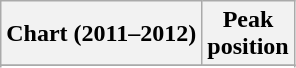<table class="wikitable sortable plainrowheaders" style="text-align:center">
<tr>
<th scope="col">Chart (2011–2012)</th>
<th scope="col">Peak<br>position</th>
</tr>
<tr>
</tr>
<tr>
</tr>
</table>
